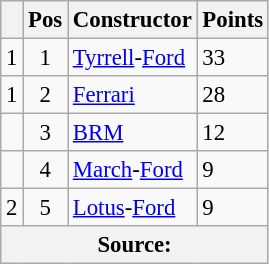<table class="wikitable" style="font-size: 95%;">
<tr>
<th></th>
<th>Pos</th>
<th>Constructor</th>
<th>Points</th>
</tr>
<tr>
<td align="left"> 1</td>
<td align="center">1</td>
<td> <a href='#'>Tyrrell</a>-<a href='#'>Ford</a></td>
<td align="left">33</td>
</tr>
<tr>
<td align="left"> 1</td>
<td align="center">2</td>
<td> <a href='#'>Ferrari</a></td>
<td align="left">28</td>
</tr>
<tr>
<td align="left"></td>
<td align="center">3</td>
<td> <a href='#'>BRM</a></td>
<td align="left">12</td>
</tr>
<tr>
<td align="left"></td>
<td align="center">4</td>
<td> <a href='#'>March</a>-<a href='#'>Ford</a></td>
<td align="left">9</td>
</tr>
<tr>
<td align="left"> 2</td>
<td align="center">5</td>
<td> <a href='#'>Lotus</a>-<a href='#'>Ford</a></td>
<td align="left">9</td>
</tr>
<tr>
<th colspan=4>Source:</th>
</tr>
</table>
